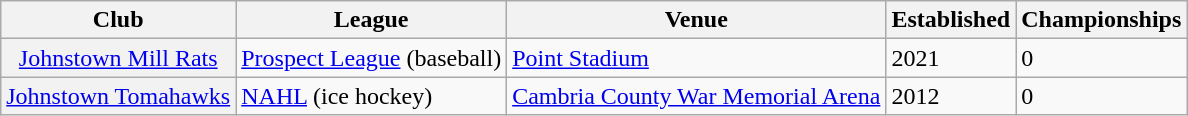<table class="wikitable">
<tr>
<th scope="col">Club</th>
<th scope="col">League</th>
<th scope="col">Venue</th>
<th scope="col">Established</th>
<th scope="col">Championships</th>
</tr>
<tr>
<th scope="row" style="font-weight: normal;"><a href='#'>Johnstown Mill Rats</a></th>
<td><a href='#'>Prospect League</a> (baseball)</td>
<td><a href='#'>Point Stadium</a></td>
<td>2021</td>
<td>0</td>
</tr>
<tr>
<th scope="row" style="font-weight: normal;"><a href='#'>Johnstown Tomahawks</a></th>
<td><a href='#'>NAHL</a> (ice hockey)</td>
<td><a href='#'>Cambria County War Memorial Arena</a></td>
<td>2012</td>
<td>0</td>
</tr>
</table>
